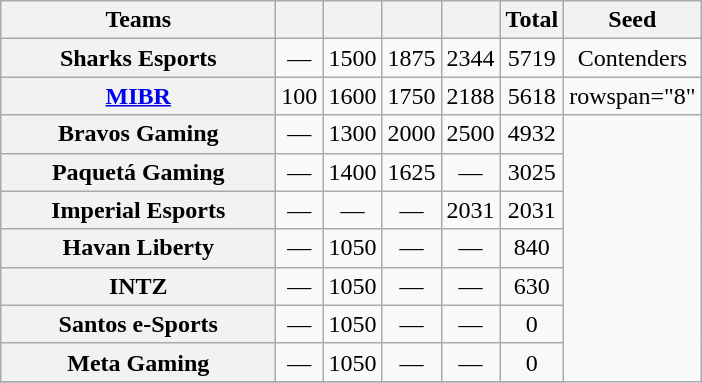<table class="wikitable plainrowheaders" style="text-align:center;">
<tr>
<th scope="col" style="width:11em;">Teams</th>
<th scope="col"></th>
<th scope="col"></th>
<th scope="col"></th>
<th scope="col"></th>
<th scope="col">Total</th>
<th scope="col">Seed</th>
</tr>
<tr>
<th scope="row">Sharks Esports</th>
<td>—</td>
<td>1500</td>
<td>1875</td>
<td>2344</td>
<td>5719</td>
<td>Contenders</td>
</tr>
<tr>
<th scope="row"><a href='#'>MIBR</a></th>
<td>100</td>
<td>1600</td>
<td>1750</td>
<td>2188</td>
<td>5618</td>
<td>rowspan="8" </td>
</tr>
<tr>
<th scope="row">Bravos Gaming</th>
<td>—</td>
<td>1300</td>
<td>2000</td>
<td>2500</td>
<td>4932</td>
</tr>
<tr>
<th scope="row">Paquetá Gaming</th>
<td>—</td>
<td>1400</td>
<td>1625</td>
<td>—</td>
<td>3025</td>
</tr>
<tr>
<th scope="row">Imperial Esports</th>
<td>—</td>
<td>—</td>
<td>—</td>
<td>2031</td>
<td>2031</td>
</tr>
<tr>
<th scope="row">Havan Liberty</th>
<td>—</td>
<td>1050</td>
<td>—</td>
<td>—</td>
<td>840</td>
</tr>
<tr>
<th scope="row">INTZ</th>
<td>—</td>
<td>1050</td>
<td>—</td>
<td>—</td>
<td>630</td>
</tr>
<tr>
<th scope="row">Santos e-Sports</th>
<td>—</td>
<td>1050</td>
<td>—</td>
<td>—</td>
<td>0</td>
</tr>
<tr>
<th scope="row">Meta Gaming</th>
<td>—</td>
<td>1050</td>
<td>—</td>
<td>—</td>
<td>0</td>
</tr>
<tr>
</tr>
</table>
